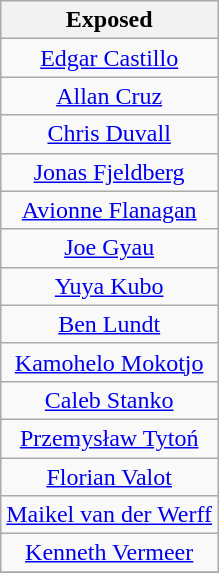<table class="wikitable" style="text-align:center">
<tr>
<th>Exposed</th>
</tr>
<tr>
<td><a href='#'>Edgar Castillo</a></td>
</tr>
<tr>
<td><a href='#'>Allan Cruz</a></td>
</tr>
<tr>
<td><a href='#'>Chris Duvall</a></td>
</tr>
<tr>
<td><a href='#'>Jonas Fjeldberg</a></td>
</tr>
<tr>
<td><a href='#'>Avionne Flanagan</a></td>
</tr>
<tr>
<td><a href='#'>Joe Gyau</a></td>
</tr>
<tr>
<td><a href='#'>Yuya Kubo</a></td>
</tr>
<tr>
<td><a href='#'>Ben Lundt</a></td>
</tr>
<tr>
<td><a href='#'>Kamohelo Mokotjo</a></td>
</tr>
<tr>
<td><a href='#'>Caleb Stanko</a></td>
</tr>
<tr>
<td><a href='#'>Przemysław Tytoń</a></td>
</tr>
<tr>
<td><a href='#'>Florian Valot</a></td>
</tr>
<tr>
<td><a href='#'>Maikel van der Werff</a></td>
</tr>
<tr>
<td><a href='#'>Kenneth Vermeer</a></td>
</tr>
<tr>
</tr>
</table>
